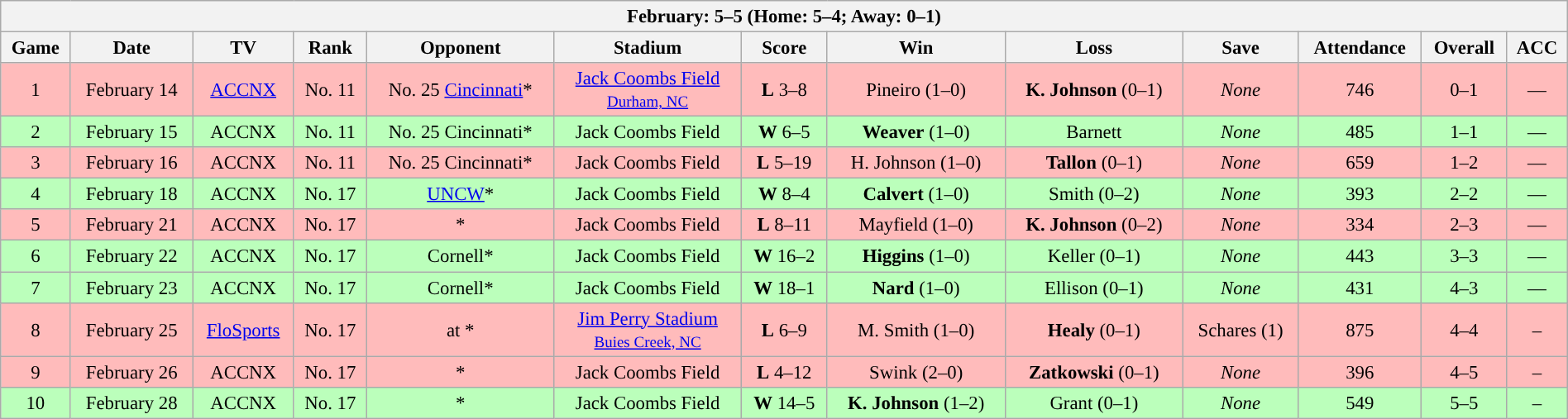<table class="wikitable collapsible collapsed" style="margin:auto; width:100%; text-align:center; font-size:95%">
<tr>
<th colspan=13>February: 5–5 (Home: 5–4; Away: 0–1)</th>
</tr>
<tr>
<th>Game</th>
<th>Date</th>
<th>TV</th>
<th>Rank</th>
<th>Opponent</th>
<th>Stadium</th>
<th>Score</th>
<th>Win</th>
<th>Loss</th>
<th>Save</th>
<th>Attendance</th>
<th>Overall</th>
<th>ACC</th>
</tr>
<tr style="background:#fbb;">
<td>1</td>
<td>February 14</td>
<td><a href='#'>ACCNX</a></td>
<td>No. 11</td>
<td>No. 25 <a href='#'>Cincinnati</a>*</td>
<td><a href='#'>Jack Coombs Field</a><br><small><a href='#'>Durham, NC</a></small></td>
<td><strong>L</strong> 3–8</td>
<td>Pineiro (1–0)</td>
<td><strong>K. Johnson</strong> (0–1)</td>
<td><em>None</em></td>
<td>746</td>
<td>0–1</td>
<td>—</td>
</tr>
<tr style="background:#bfb;">
<td>2</td>
<td>February 15</td>
<td>ACCNX</td>
<td>No. 11</td>
<td>No. 25 Cincinnati*</td>
<td>Jack Coombs Field</td>
<td><strong>W</strong> 6–5</td>
<td><strong>Weaver</strong> (1–0)</td>
<td>Barnett</td>
<td><em>None</em></td>
<td>485</td>
<td>1–1</td>
<td>—</td>
</tr>
<tr style="background:#fbb;">
<td>3</td>
<td>February 16</td>
<td>ACCNX</td>
<td>No. 11</td>
<td>No. 25 Cincinnati*</td>
<td>Jack Coombs Field</td>
<td><strong>L</strong> 5–19</td>
<td>H. Johnson (1–0)</td>
<td><strong>Tallon</strong> (0–1)</td>
<td><em>None</em></td>
<td>659</td>
<td>1–2</td>
<td>—</td>
</tr>
<tr style="background:#bfb;">
<td>4</td>
<td>February 18</td>
<td>ACCNX</td>
<td>No. 17</td>
<td><a href='#'>UNCW</a>*</td>
<td>Jack Coombs Field</td>
<td><strong>W</strong> 8–4</td>
<td><strong>Calvert</strong> (1–0)</td>
<td>Smith (0–2)</td>
<td><em>None</em></td>
<td>393</td>
<td>2–2</td>
<td>—</td>
</tr>
<tr style="background:#fbb;">
<td>5</td>
<td>February 21</td>
<td>ACCNX</td>
<td>No. 17</td>
<td>*</td>
<td>Jack Coombs Field</td>
<td><strong>L</strong> 8–11</td>
<td>Mayfield (1–0)</td>
<td><strong>K. Johnson</strong> (0–2)</td>
<td><em>None</em></td>
<td>334</td>
<td>2–3</td>
<td>—</td>
</tr>
<tr style="background:#bfb;">
<td>6</td>
<td>February 22</td>
<td>ACCNX</td>
<td>No. 17</td>
<td>Cornell*</td>
<td>Jack Coombs Field</td>
<td><strong>W</strong> 16–2</td>
<td><strong>Higgins</strong> (1–0)</td>
<td>Keller (0–1)</td>
<td><em>None</em></td>
<td>443</td>
<td>3–3</td>
<td>—</td>
</tr>
<tr style="background:#bfb;">
<td>7</td>
<td>February 23</td>
<td>ACCNX</td>
<td>No. 17</td>
<td>Cornell*</td>
<td>Jack Coombs Field</td>
<td><strong>W</strong> 18–1</td>
<td><strong>Nard</strong> (1–0)</td>
<td>Ellison (0–1)</td>
<td><em>None</em></td>
<td>431</td>
<td>4–3</td>
<td>—</td>
</tr>
<tr style="background:#fbb;">
<td>8</td>
<td>February 25</td>
<td><a href='#'>FloSports</a></td>
<td>No. 17</td>
<td>at *</td>
<td><a href='#'>Jim Perry Stadium</a><br><small><a href='#'>Buies Creek, NC</a></small></td>
<td><strong>L</strong> 6–9</td>
<td>M. Smith (1–0)</td>
<td><strong>Healy</strong> (0–1)</td>
<td>Schares (1)</td>
<td>875</td>
<td>4–4</td>
<td>–</td>
</tr>
<tr style="background:#fbb;">
<td>9</td>
<td>February 26</td>
<td>ACCNX</td>
<td>No. 17</td>
<td>*</td>
<td>Jack Coombs Field</td>
<td><strong>L</strong> 4–12</td>
<td>Swink (2–0)</td>
<td><strong>Zatkowski</strong> (0–1)</td>
<td><em>None</em></td>
<td>396</td>
<td>4–5</td>
<td>–</td>
</tr>
<tr style="background:#bfb;">
<td>10</td>
<td>February 28</td>
<td>ACCNX</td>
<td>No. 17</td>
<td>*</td>
<td>Jack Coombs Field</td>
<td><strong>W</strong> 14–5</td>
<td><strong>K. Johnson</strong> (1–2)</td>
<td>Grant (0–1)</td>
<td><em>None</em></td>
<td>549</td>
<td>5–5</td>
<td>–</td>
</tr>
</table>
